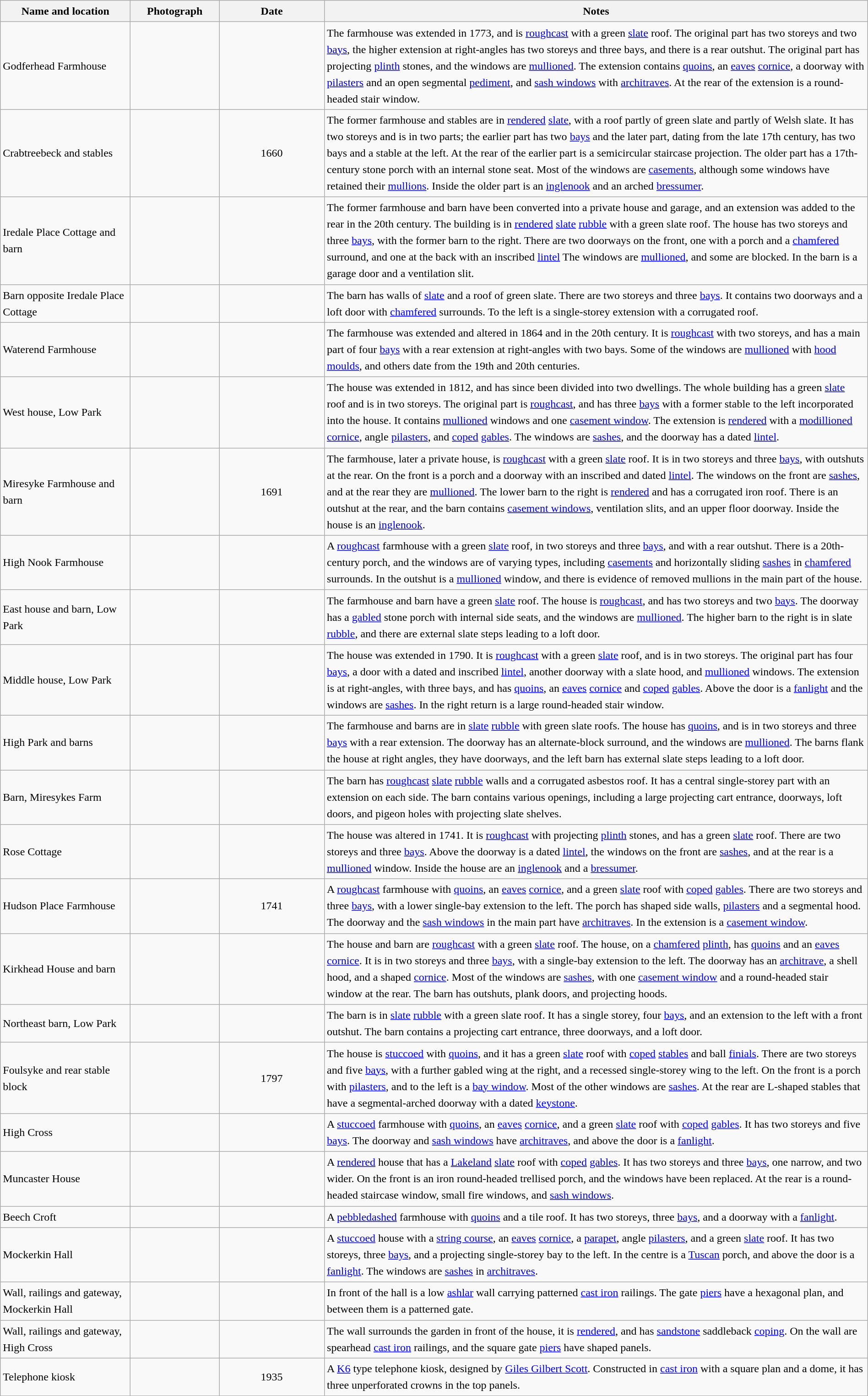<table class="wikitable sortable plainrowheaders" style="width:100%;border:0px;text-align:left;line-height:150%;">
<tr>
<th scope="col"  style="width:150px">Name and location</th>
<th scope="col"  style="width:100px" class="unsortable">Photograph</th>
<th scope="col"  style="width:120px">Date</th>
<th scope="col"  style="width:650px" class="unsortable">Notes</th>
</tr>
<tr>
<td>Godferhead Farmhouse<br><small></small></td>
<td></td>
<td align="center"></td>
<td>The farmhouse was extended in 1773, and is <a href='#'>roughcast</a> with a green <a href='#'>slate</a> roof.  The original part has two storeys and two <a href='#'>bays</a>, the higher extension at right-angles has two storeys and three bays, and there is a rear outshut.  The original part has projecting <a href='#'>plinth</a> stones, and the windows are <a href='#'>mullioned</a>.  The extension contains <a href='#'>quoins</a>, an <a href='#'>eaves</a> <a href='#'>cornice</a>, a doorway with <a href='#'>pilasters</a> and an open segmental <a href='#'>pediment</a>, and <a href='#'>sash windows</a> with <a href='#'>architraves</a>.  At the rear of the extension is a round-headed stair window.</td>
</tr>
<tr>
<td>Crabtreebeck and stables<br><small></small></td>
<td></td>
<td align="center">1660</td>
<td>The former farmhouse and stables are in <a href='#'>rendered</a> <a href='#'>slate</a>, with a roof partly of green slate and partly of Welsh slate.  It has two storeys and is in two parts; the earlier part has two <a href='#'>bays</a> and the later part, dating from the late 17th century, has two bays and a stable at the left.  At the rear of the earlier part is a semicircular staircase projection.  The older part has a 17th-century stone porch with an internal stone seat.  Most of the windows are <a href='#'>casements</a>, although some windows have retained their <a href='#'>mullions</a>.  Inside the older part is an <a href='#'>inglenook</a> and an arched <a href='#'>bressumer</a>.</td>
</tr>
<tr>
<td>Iredale Place Cottage and barn<br><small></small></td>
<td></td>
<td align="center"></td>
<td>The former farmhouse and barn have been converted into a private house and garage, and an extension was added to the rear in the 20th century.  The building is in <a href='#'>rendered</a> <a href='#'>slate</a> <a href='#'>rubble</a> with a green slate roof.  The house has two storeys and three <a href='#'>bays</a>, with the former barn to the right.  There are two doorways on the front, one with a porch and a <a href='#'>chamfered</a> surround, and one at the back with an inscribed <a href='#'>lintel</a>  The windows are <a href='#'>mullioned</a>, and some are blocked.  In the barn is a garage door and a ventilation slit.</td>
</tr>
<tr>
<td>Barn opposite Iredale Place Cottage<br><small></small></td>
<td></td>
<td align="center"></td>
<td>The barn has walls of <a href='#'>slate</a> and a roof of green slate.  There are two storeys and three <a href='#'>bays</a>.  It contains two doorways and a loft door with <a href='#'>chamfered</a> surrounds. To the left is a single-storey extension with a corrugated roof.</td>
</tr>
<tr>
<td>Waterend Farmhouse<br><small></small></td>
<td></td>
<td align="center"></td>
<td>The farmhouse was extended and altered in 1864 and in the 20th century.  It is <a href='#'>roughcast</a> with two storeys, and has a main part of four <a href='#'>bays</a> with a rear extension at right-angles with two bays.  Some of the windows are <a href='#'>mullioned</a> with <a href='#'>hood moulds</a>, and others date from the 19th and 20th centuries.</td>
</tr>
<tr>
<td>West house, Low Park<br><small></small></td>
<td></td>
<td align="center"></td>
<td>The house was extended in 1812, and has since been divided into two dwellings.  The whole building has a green <a href='#'>slate</a> roof and is in two storeys.  The original part is <a href='#'>roughcast</a>, and has three <a href='#'>bays</a> with a former stable to the left incorporated into the house.  It contains <a href='#'>mullioned</a> windows and one <a href='#'>casement window</a>.  The extension is <a href='#'>rendered</a> with a <a href='#'>modillioned</a> <a href='#'>cornice</a>, angle <a href='#'>pilasters</a>, and <a href='#'>coped</a> <a href='#'>gables</a>.  The windows are <a href='#'>sashes</a>, and the doorway has a dated <a href='#'>lintel</a>.</td>
</tr>
<tr>
<td>Miresyke Farmhouse and barn<br><small></small></td>
<td></td>
<td align="center">1691</td>
<td>The farmhouse, later a private house, is <a href='#'>roughcast</a> with a green <a href='#'>slate</a> roof.  It is in two storeys and three <a href='#'>bays</a>, with outshuts at the rear.  On the front is a porch and a doorway with an inscribed and dated <a href='#'>lintel</a>.  The windows on the front are <a href='#'>sashes</a>, and at the rear they are <a href='#'>mullioned</a>.  The lower barn to the right is <a href='#'>rendered</a> and has a corrugated iron roof.  There is an outshut at the rear, and the barn contains <a href='#'>casement windows</a>, ventilation slits, and an upper floor doorway.  Inside the house is an <a href='#'>inglenook</a>.</td>
</tr>
<tr>
<td>High Nook Farmhouse<br><small></small></td>
<td></td>
<td align="center"></td>
<td>A <a href='#'>roughcast</a> farmhouse with a green <a href='#'>slate</a> roof, in two storeys and three <a href='#'>bays</a>, and with a rear outshut.  There is a 20th-century porch, and the windows are of varying types, including <a href='#'>casements</a> and horizontally sliding <a href='#'>sashes</a> in <a href='#'>chamfered</a> surrounds.  In the outshut is a <a href='#'>mullioned</a> window, and there is evidence of removed mullions in the main part of the house.</td>
</tr>
<tr>
<td>East house and barn, Low Park<br><small></small></td>
<td></td>
<td align="center"></td>
<td>The farmhouse and barn have a green <a href='#'>slate</a> roof.  The house is <a href='#'>roughcast</a>, and has two storeys and two <a href='#'>bays</a>.  The doorway has a <a href='#'>gabled</a> stone porch with internal side seats, and the windows are <a href='#'>mullioned</a>.  The higher barn to the right is in slate <a href='#'>rubble</a>, and there are external slate steps leading to a loft door.</td>
</tr>
<tr>
<td>Middle house, Low Park<br><small></small></td>
<td></td>
<td align="center"></td>
<td>The house was extended in 1790.  It is <a href='#'>roughcast</a> with a green <a href='#'>slate</a> roof, and is in two storeys.  The original part has four <a href='#'>bays</a>, a door with a dated and inscribed <a href='#'>lintel</a>, another doorway with a slate hood, and <a href='#'>mullioned</a> windows.  The extension is at right-angles, with three bays, and has <a href='#'>quoins</a>, an <a href='#'>eaves</a> <a href='#'>cornice</a> and <a href='#'>coped</a> <a href='#'>gables</a>.  Above the door is a <a href='#'>fanlight</a> and the windows are <a href='#'>sashes</a>.  In the right return is a large round-headed stair window.</td>
</tr>
<tr>
<td>High Park and barns<br><small></small></td>
<td></td>
<td align="center"></td>
<td>The farmhouse and barns are in <a href='#'>slate</a> <a href='#'>rubble</a> with green slate roofs.  The house has <a href='#'>quoins</a>, and is in two storeys and three <a href='#'>bays</a> with a rear extension.  The doorway has an alternate-block surround, and the windows are <a href='#'>mullioned</a>.  The barns flank the house at right angles, they have doorways, and the left barn has external slate steps leading to a loft door.</td>
</tr>
<tr>
<td>Barn, Miresykes Farm<br><small></small></td>
<td></td>
<td align="center"></td>
<td>The barn has <a href='#'>roughcast</a> <a href='#'>slate</a> <a href='#'>rubble</a> walls and a corrugated asbestos roof.  It has a central single-storey part with an extension on each side.  The barn contains various openings, including a large projecting cart entrance, doorways, loft doors, and pigeon holes with projecting slate shelves.</td>
</tr>
<tr>
<td>Rose Cottage<br><small></small></td>
<td></td>
<td align="center"></td>
<td>The house was altered in 1741.  It is <a href='#'>roughcast</a> with projecting <a href='#'>plinth</a> stones, and has a green <a href='#'>slate</a> roof.  There are two storeys and three <a href='#'>bays</a>.  Above the doorway is a dated <a href='#'>lintel</a>, the windows on the front are <a href='#'>sashes</a>, and at the rear is a <a href='#'>mullioned</a> window.  Inside the house are an <a href='#'>inglenook</a> and a <a href='#'>bressumer</a>.</td>
</tr>
<tr>
<td>Hudson Place Farmhouse<br><small></small></td>
<td></td>
<td align="center">1741</td>
<td>A <a href='#'>roughcast</a> farmhouse with <a href='#'>quoins</a>, an <a href='#'>eaves</a> <a href='#'>cornice</a>, and a green <a href='#'>slate</a> roof with <a href='#'>coped</a> <a href='#'>gables</a>.  There are two storeys and three <a href='#'>bays</a>, with a lower single-bay extension to the left.  The porch has shaped side walls, <a href='#'>pilasters</a> and a segmental hood.  The doorway and the <a href='#'>sash windows</a> in the main part have <a href='#'>architraves</a>.  In the extension is a <a href='#'>casement window</a>.</td>
</tr>
<tr>
<td>Kirkhead House and barn<br><small></small></td>
<td></td>
<td align="center"></td>
<td>The house and barn are <a href='#'>roughcast</a> with a green <a href='#'>slate</a> roof.  The house, on a <a href='#'>chamfered</a> <a href='#'>plinth</a>, has <a href='#'>quoins</a> and an <a href='#'>eaves</a> <a href='#'>cornice</a>.  It is in two storeys and three <a href='#'>bays</a>, with a single-bay extension to the left.  The doorway has an <a href='#'>architrave</a>, a shell hood, and a shaped <a href='#'>cornice</a>.  Most of the windows are <a href='#'>sashes</a>, with one <a href='#'>casement window</a> and a round-headed stair window at the rear.  The barn has outshuts, plank doors, and projecting hoods.</td>
</tr>
<tr>
<td>Northeast barn, Low Park<br><small></small></td>
<td></td>
<td align="center"></td>
<td>The barn is in <a href='#'>slate</a> <a href='#'>rubble</a> with a green slate roof.  It has a single storey, four <a href='#'>bays</a>, and an extension to the left with a front outshut.  The barn contains a projecting cart entrance, three doorways, and a loft door.</td>
</tr>
<tr>
<td>Foulsyke and rear stable block<br><small></small></td>
<td></td>
<td align="center">1797</td>
<td>The house is <a href='#'>stuccoed</a> with <a href='#'>quoins</a>, and it has a green <a href='#'>slate</a> roof with <a href='#'>coped</a> <a href='#'>stables</a> and ball <a href='#'>finials</a>.  There are two storeys and five <a href='#'>bays</a>, with a further gabled wing at the right, and a recessed single-storey wing to the left.  On the front is a porch with <a href='#'>pilasters</a>, and to the left is a <a href='#'>bay window</a>.  Most of the other windows are <a href='#'>sashes</a>.  At the rear are L-shaped stables that have a segmental-arched doorway with a dated <a href='#'>keystone</a>.</td>
</tr>
<tr>
<td>High Cross<br><small></small></td>
<td></td>
<td align="center"></td>
<td>A <a href='#'>stuccoed</a> farmhouse with <a href='#'>quoins</a>, an <a href='#'>eaves</a> <a href='#'>cornice</a>, and a green <a href='#'>slate</a> roof with <a href='#'>coped</a> <a href='#'>gables</a>.  It has two storeys and five <a href='#'>bays</a>.  The doorway and <a href='#'>sash windows</a> have <a href='#'>architraves</a>, and above the door is a <a href='#'>fanlight</a>.</td>
</tr>
<tr>
<td>Muncaster House<br><small></small></td>
<td></td>
<td align="center"></td>
<td>A <a href='#'>rendered</a> house that has a <a href='#'>Lakeland</a> <a href='#'>slate</a> roof with <a href='#'>coped</a> <a href='#'>gables</a>.  It has two storeys and three <a href='#'>bays</a>, one narrow, and two wider.  On the front is an iron round-headed trellised porch, and the windows have been replaced.  At the rear is a round-headed staircase window, small fire windows, and <a href='#'>sash windows</a>.</td>
</tr>
<tr>
<td>Beech Croft<br><small></small></td>
<td></td>
<td align="center"></td>
<td>A <a href='#'>pebbledashed</a> farmhouse with <a href='#'>quoins</a> and a tile roof.  It has two storeys, three <a href='#'>bays</a>, and a doorway with a <a href='#'>fanlight</a>.</td>
</tr>
<tr>
<td>Mockerkin Hall<br><small></small></td>
<td></td>
<td align="center"></td>
<td>A <a href='#'>stuccoed</a> house with a <a href='#'>string course</a>, an <a href='#'>eaves</a> <a href='#'>cornice</a>, a <a href='#'>parapet</a>, angle <a href='#'>pilasters</a>, and a green <a href='#'>slate</a> roof.  It has two storeys, three <a href='#'>bays</a>, and a projecting single-storey bay to the left.  In the centre is a <a href='#'>Tuscan</a> porch, and above the door is a <a href='#'>fanlight</a>.  The windows are <a href='#'>sashes</a> in <a href='#'>architraves</a>.</td>
</tr>
<tr>
<td>Wall, railings and gateway,<br>Mockerkin Hall<br><small></small></td>
<td></td>
<td align="center"></td>
<td>In front of the hall is a low <a href='#'>ashlar</a> wall carrying patterned <a href='#'>cast iron</a> railings. The gate <a href='#'>piers</a> have a hexagonal plan, and between them is a patterned gate.</td>
</tr>
<tr>
<td>Wall, railings and gateway, High Cross<br><small></small></td>
<td></td>
<td align="center"></td>
<td>The wall surrounds the garden in front of the house, it is <a href='#'>rendered</a>, and has <a href='#'>sandstone</a> saddleback <a href='#'>coping</a>.  On the wall are spearhead <a href='#'>cast iron</a> railings, and the square gate <a href='#'>piers</a> have shaped panels.</td>
</tr>
<tr>
<td>Telephone kiosk<br><small></small></td>
<td></td>
<td align="center">1935</td>
<td>A <a href='#'>K6</a> type telephone kiosk, designed by <a href='#'>Giles Gilbert Scott</a>.  Constructed in <a href='#'>cast iron</a> with a square plan and a dome, it has three unperforated crowns in the top panels.</td>
</tr>
<tr>
</tr>
</table>
